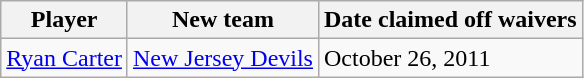<table class="wikitable">
<tr>
<th>Player</th>
<th>New team</th>
<th>Date claimed off waivers</th>
</tr>
<tr>
<td><a href='#'>Ryan Carter</a></td>
<td><a href='#'>New Jersey Devils</a></td>
<td>October 26, 2011</td>
</tr>
</table>
